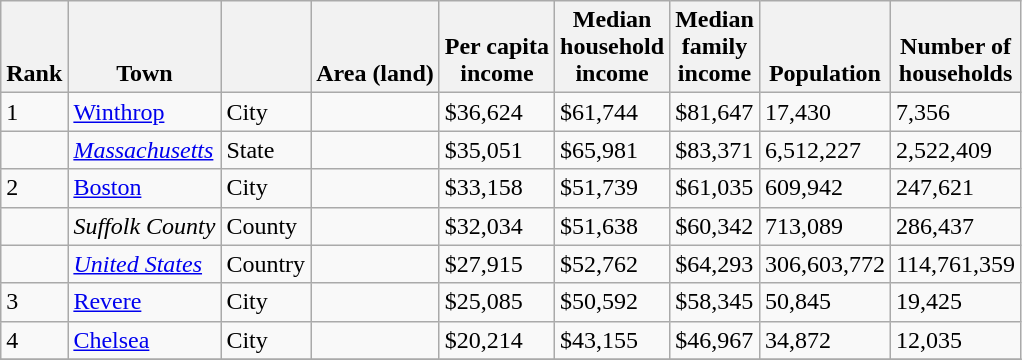<table class="wikitable sortable">
<tr valign=bottom>
<th>Rank</th>
<th>Town</th>
<th></th>
<th>Area (land)</th>
<th>Per capita<br>income</th>
<th>Median<br>household<br>income</th>
<th>Median<br>family<br>income</th>
<th>Population</th>
<th>Number of<br>households</th>
</tr>
<tr>
<td>1</td>
<td><a href='#'>Winthrop</a></td>
<td>City</td>
<td></td>
<td>$36,624</td>
<td>$61,744</td>
<td>$81,647</td>
<td>17,430</td>
<td>7,356</td>
</tr>
<tr>
<td></td>
<td><em><a href='#'>Massachusetts</a></em></td>
<td>State</td>
<td></td>
<td>$35,051</td>
<td>$65,981</td>
<td>$83,371</td>
<td>6,512,227</td>
<td>2,522,409</td>
</tr>
<tr>
<td>2</td>
<td><a href='#'>Boston</a></td>
<td>City</td>
<td></td>
<td>$33,158</td>
<td>$51,739</td>
<td>$61,035</td>
<td>609,942</td>
<td>247,621</td>
</tr>
<tr>
<td></td>
<td><em>Suffolk County</em></td>
<td>County</td>
<td></td>
<td>$32,034</td>
<td>$51,638</td>
<td>$60,342</td>
<td>713,089</td>
<td>286,437</td>
</tr>
<tr>
<td></td>
<td><em><a href='#'>United States</a></em></td>
<td>Country</td>
<td></td>
<td>$27,915</td>
<td>$52,762</td>
<td>$64,293</td>
<td>306,603,772</td>
<td>114,761,359</td>
</tr>
<tr>
<td>3</td>
<td><a href='#'>Revere</a></td>
<td>City</td>
<td></td>
<td>$25,085</td>
<td>$50,592</td>
<td>$58,345</td>
<td>50,845</td>
<td>19,425</td>
</tr>
<tr>
<td>4</td>
<td><a href='#'>Chelsea</a></td>
<td>City</td>
<td></td>
<td>$20,214</td>
<td>$43,155</td>
<td>$46,967</td>
<td>34,872</td>
<td>12,035</td>
</tr>
<tr>
</tr>
</table>
